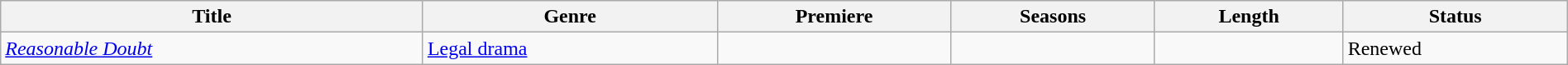<table class="wikitable sortable" style="width:100%;">
<tr>
<th>Title</th>
<th>Genre</th>
<th>Premiere</th>
<th>Seasons</th>
<th>Length</th>
<th>Status</th>
</tr>
<tr>
<td><em><a href='#'>Reasonable Doubt</a></em></td>
<td><a href='#'>Legal drama</a></td>
<td></td>
<td></td>
<td></td>
<td>Renewed</td>
</tr>
</table>
